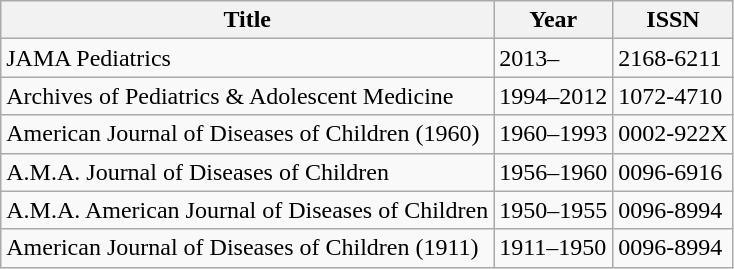<table class="wikitable sortable">
<tr>
<th>Title</th>
<th>Year</th>
<th>ISSN</th>
</tr>
<tr>
<td>JAMA Pediatrics</td>
<td>2013–</td>
<td>2168-6211</td>
</tr>
<tr>
<td>Archives of Pediatrics & Adolescent Medicine</td>
<td>1994–2012</td>
<td>1072-4710</td>
</tr>
<tr>
<td>American Journal of Diseases of Children (1960)</td>
<td>1960–1993</td>
<td>0002-922X</td>
</tr>
<tr>
<td>A.M.A. Journal of Diseases of Children</td>
<td>1956–1960</td>
<td>0096-6916</td>
</tr>
<tr>
<td>A.M.A. American Journal of Diseases of Children</td>
<td>1950–1955</td>
<td>0096-8994</td>
</tr>
<tr>
<td>American Journal of Diseases of Children (1911)</td>
<td>1911–1950</td>
<td>0096-8994</td>
</tr>
</table>
